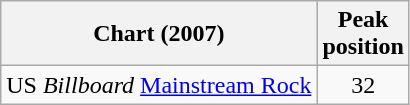<table class="wikitable" border="1">
<tr>
<th>Chart (2007)</th>
<th>Peak<br>position</th>
</tr>
<tr>
<td>US <em>Billboard</em> <a href='#'>Mainstream Rock</a></td>
<td align="center">32</td>
</tr>
</table>
